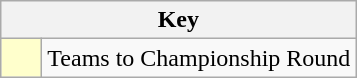<table class="wikitable" style="text-align: center;">
<tr>
<th colspan=2>Key</th>
</tr>
<tr>
<td style="background:#ffffcc; width:20px;"></td>
<td align=left>Teams to Championship Round</td>
</tr>
</table>
